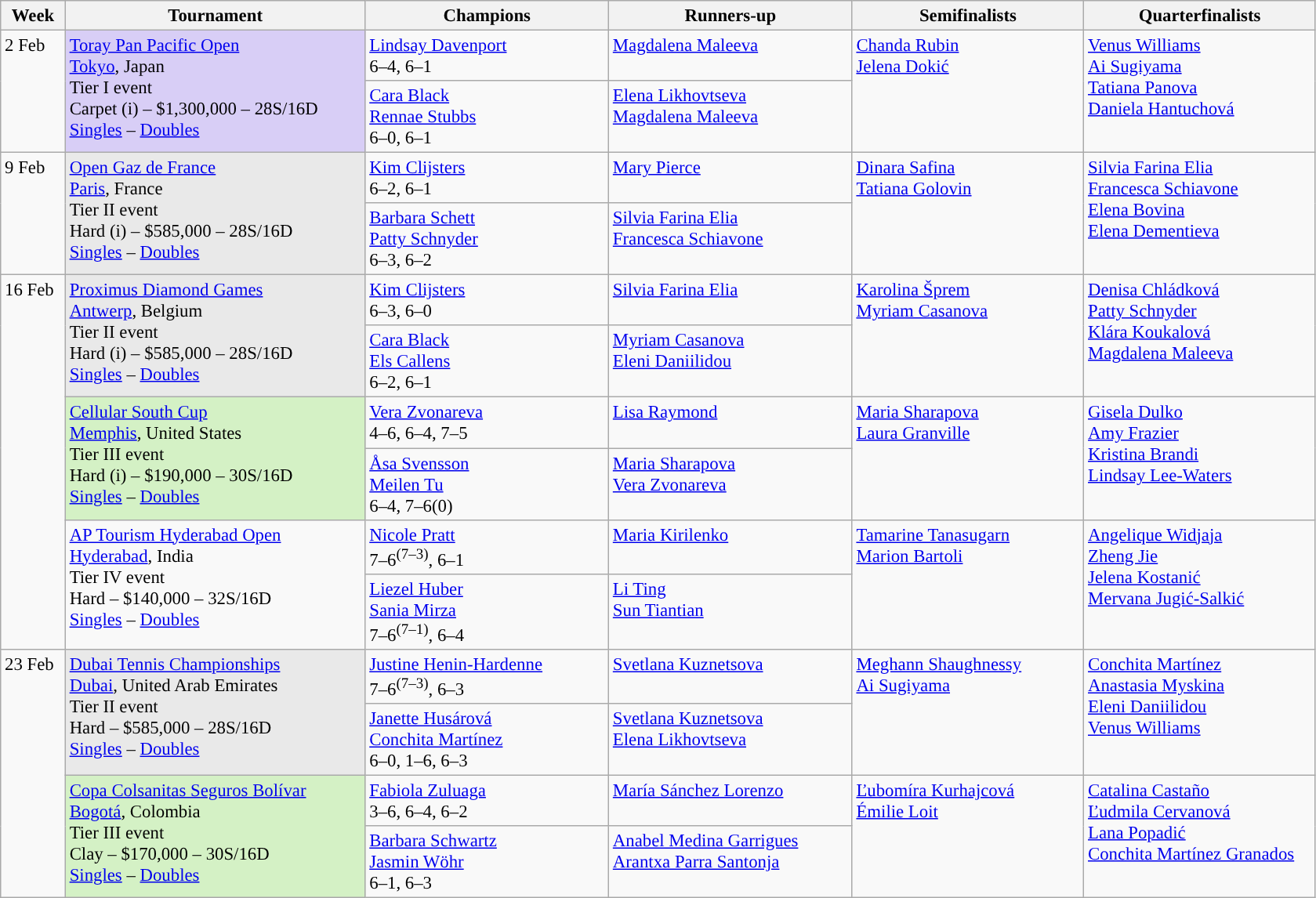<table class=wikitable style=font-size:95%>
<tr>
<th style="width:48px;">Week</th>
<th style="width:248px;">Tournament</th>
<th style="width:200px;">Champions</th>
<th style="width:200px;">Runners-up</th>
<th style="width:190px;">Semifinalists</th>
<th style="width:190px;">Quarterfinalists</th>
</tr>
<tr valign="top">
<td rowspan=2>2 Feb</td>
<td rowspan=2 style="background:#d8cef6;"><a href='#'>Toray Pan Pacific Open</a><br> <a href='#'>Tokyo</a>, Japan <br>Tier I event <br> Carpet (i) – $1,300,000 – 28S/16D<br><a href='#'>Singles</a> – <a href='#'>Doubles</a></td>
<td> <a href='#'>Lindsay Davenport</a> <br> 6–4, 6–1</td>
<td> <a href='#'>Magdalena Maleeva</a></td>
<td rowspan=2> <a href='#'>Chanda Rubin</a><br> <a href='#'>Jelena Dokić</a></td>
<td rowspan=2> <a href='#'>Venus Williams</a>  <br>  <a href='#'>Ai Sugiyama</a> <br> <a href='#'>Tatiana Panova</a><br>   <a href='#'>Daniela Hantuchová</a></td>
</tr>
<tr valign="top">
<td> <a href='#'>Cara Black</a> <br>  <a href='#'>Rennae Stubbs</a><br>6–0, 6–1</td>
<td> <a href='#'>Elena Likhovtseva</a> <br>  <a href='#'>Magdalena Maleeva</a></td>
</tr>
<tr valign="top">
<td rowspan=2>9 Feb</td>
<td rowspan=2 style="background:#e9e9e9;"><a href='#'>Open Gaz de France</a><br> <a href='#'>Paris</a>, France <br>Tier II event <br> Hard (i) – $585,000 – 28S/16D<br><a href='#'>Singles</a> – <a href='#'>Doubles</a></td>
<td> <a href='#'>Kim Clijsters</a> <br> 6–2, 6–1</td>
<td> <a href='#'>Mary Pierce</a></td>
<td rowspan=2> <a href='#'>Dinara Safina</a><br> <a href='#'>Tatiana Golovin</a></td>
<td rowspan=2> <a href='#'>Silvia Farina Elia</a>  <br>  <a href='#'>Francesca Schiavone</a> <br> <a href='#'>Elena Bovina</a><br>   <a href='#'>Elena Dementieva</a></td>
</tr>
<tr valign="top">
<td> <a href='#'>Barbara Schett</a> <br>  <a href='#'>Patty Schnyder</a><br>6–3, 6–2</td>
<td> <a href='#'>Silvia Farina Elia</a> <br>  <a href='#'>Francesca Schiavone</a></td>
</tr>
<tr valign="top">
<td rowspan=6>16 Feb</td>
<td rowspan=2 style="background:#e9e9e9;"><a href='#'>Proximus Diamond Games</a><br> <a href='#'>Antwerp</a>, Belgium <br>Tier II event <br> Hard (i) – $585,000 – 28S/16D<br><a href='#'>Singles</a> – <a href='#'>Doubles</a></td>
<td> <a href='#'>Kim Clijsters</a> <br> 6–3, 6–0</td>
<td> <a href='#'>Silvia Farina Elia</a></td>
<td rowspan=2> <a href='#'>Karolina Šprem</a><br> <a href='#'>Myriam Casanova</a></td>
<td rowspan=2> <a href='#'>Denisa Chládková</a>  <br>  <a href='#'>Patty Schnyder</a> <br> <a href='#'>Klára Koukalová</a><br>   <a href='#'>Magdalena Maleeva</a></td>
</tr>
<tr valign="top">
<td> <a href='#'>Cara Black</a> <br>  <a href='#'>Els Callens</a><br>6–2, 6–1</td>
<td> <a href='#'>Myriam Casanova</a> <br>  <a href='#'>Eleni Daniilidou</a></td>
</tr>
<tr valign="top">
<td rowspan=2 style="background:#d4f1c5;"><a href='#'>Cellular South Cup</a><br> <a href='#'>Memphis</a>, United States <br>Tier III event <br> Hard (i) – $190,000 – 30S/16D<br><a href='#'>Singles</a> – <a href='#'>Doubles</a></td>
<td> <a href='#'>Vera Zvonareva</a> <br> 4–6, 6–4, 7–5</td>
<td> <a href='#'>Lisa Raymond</a></td>
<td rowspan=2> <a href='#'>Maria Sharapova</a><br> <a href='#'>Laura Granville</a></td>
<td rowspan=2> <a href='#'>Gisela Dulko</a>  <br>  <a href='#'>Amy Frazier</a> <br> <a href='#'>Kristina Brandi</a><br>   <a href='#'>Lindsay Lee-Waters</a></td>
</tr>
<tr valign="top">
<td> <a href='#'>Åsa Svensson</a> <br>  <a href='#'>Meilen Tu</a><br>6–4, 7–6(0)</td>
<td> <a href='#'>Maria Sharapova</a> <br>  <a href='#'>Vera Zvonareva</a></td>
</tr>
<tr valign="top">
<td rowspan=2><a href='#'>AP Tourism Hyderabad Open</a><br> <a href='#'>Hyderabad</a>, India <br>Tier IV event <br> Hard – $140,000 – 32S/16D<br><a href='#'>Singles</a> – <a href='#'>Doubles</a></td>
<td> <a href='#'>Nicole Pratt</a> <br> 7–6<sup>(7–3)</sup>, 6–1</td>
<td> <a href='#'>Maria Kirilenko</a></td>
<td rowspan=2> <a href='#'>Tamarine Tanasugarn</a><br> <a href='#'>Marion Bartoli</a></td>
<td rowspan=2> <a href='#'>Angelique Widjaja</a>  <br>  <a href='#'>Zheng Jie</a> <br> <a href='#'>Jelena Kostanić</a><br>   <a href='#'>Mervana Jugić-Salkić</a></td>
</tr>
<tr valign="top">
<td> <a href='#'>Liezel Huber</a> <br>  <a href='#'>Sania Mirza</a><br>7–6<sup>(7–1)</sup>, 6–4</td>
<td> <a href='#'>Li Ting</a> <br>  <a href='#'>Sun Tiantian</a></td>
</tr>
<tr valign="top">
<td rowspan=4>23 Feb</td>
<td rowspan=2 style="background:#e9e9e9;"><a href='#'>Dubai Tennis Championships</a><br> <a href='#'>Dubai</a>, United Arab Emirates <br>Tier II event <br> Hard – $585,000 – 28S/16D<br><a href='#'>Singles</a> – <a href='#'>Doubles</a></td>
<td> <a href='#'>Justine Henin-Hardenne</a> <br> 7–6<sup>(7–3)</sup>, 6–3</td>
<td> <a href='#'>Svetlana Kuznetsova</a></td>
<td rowspan=2> <a href='#'>Meghann Shaughnessy</a><br> <a href='#'>Ai Sugiyama</a></td>
<td rowspan=2> <a href='#'>Conchita Martínez</a>  <br>  <a href='#'>Anastasia Myskina</a> <br> <a href='#'>Eleni Daniilidou</a><br>   <a href='#'>Venus Williams</a></td>
</tr>
<tr valign="top">
<td> <a href='#'>Janette Husárová</a> <br>  <a href='#'>Conchita Martínez</a><br>6–0, 1–6, 6–3</td>
<td> <a href='#'>Svetlana Kuznetsova</a> <br>  <a href='#'>Elena Likhovtseva</a></td>
</tr>
<tr valign="top">
<td rowspan=2 style="background:#d4f1c5;"><a href='#'>Copa Colsanitas Seguros Bolívar</a><br> <a href='#'>Bogotá</a>, Colombia <br>Tier III event <br> Clay – $170,000 – 30S/16D<br><a href='#'>Singles</a> – <a href='#'>Doubles</a></td>
<td> <a href='#'>Fabiola Zuluaga</a> <br> 3–6, 6–4, 6–2</td>
<td> <a href='#'>María Sánchez Lorenzo</a></td>
<td rowspan=2> <a href='#'>Ľubomíra Kurhajcová</a><br> <a href='#'>Émilie Loit</a></td>
<td rowspan=2> <a href='#'>Catalina Castaño</a>  <br>  <a href='#'>Ľudmila Cervanová</a> <br> <a href='#'>Lana Popadić</a><br>   <a href='#'>Conchita Martínez Granados</a></td>
</tr>
<tr valign="top">
<td> <a href='#'>Barbara Schwartz</a> <br>  <a href='#'>Jasmin Wöhr</a><br>6–1, 6–3</td>
<td> <a href='#'>Anabel Medina Garrigues</a> <br>  <a href='#'>Arantxa Parra Santonja</a></td>
</tr>
</table>
